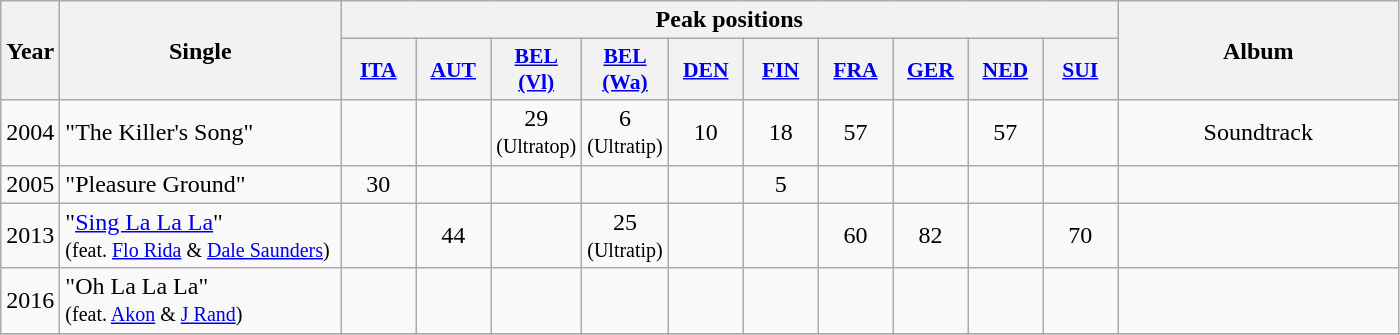<table class="wikitable">
<tr>
<th align="center" rowspan="2" width="10">Year</th>
<th align="center" rowspan="2" width="180">Single</th>
<th align="center" colspan="10">Peak positions</th>
<th align="center" rowspan="2" width="180">Album</th>
</tr>
<tr>
<th scope="col" style="width:3em;font-size:90%;"><a href='#'>ITA</a></th>
<th scope="col" style="width:3em;font-size:90%;"><a href='#'>AUT</a><br></th>
<th scope="col" style="width:3em;font-size:90%;"><a href='#'>BEL <br>(Vl)</a><br></th>
<th scope="col" style="width:3em;font-size:90%;"><a href='#'>BEL <br>(Wa)</a><br></th>
<th scope="col" style="width:3em;font-size:90%;"><a href='#'>DEN</a><br></th>
<th scope="col" style="width:3em;font-size:90%;"><a href='#'>FIN</a><br></th>
<th scope="col" style="width:3em;font-size:90%;"><a href='#'>FRA</a><br></th>
<th scope="col" style="width:3em;font-size:90%;"><a href='#'>GER</a></th>
<th scope="col" style="width:3em;font-size:90%;"><a href='#'>NED</a></th>
<th scope="col" style="width:3em;font-size:90%;"><a href='#'>SUI</a></th>
</tr>
<tr>
<td align="center" rowspan="1">2004</td>
<td>"The Killer's Song"</td>
<td align="center"></td>
<td align="center"></td>
<td align="center">29<br><small>(Ultratop)</small></td>
<td align="center">6 <br><small>(Ultratip)</small></td>
<td align="center">10</td>
<td align="center">18</td>
<td align="center">57</td>
<td align="center"></td>
<td align="center">57</td>
<td align="center"></td>
<td align="center" rowspan="1">Soundtrack</td>
</tr>
<tr>
<td align="center" rowspan="1">2005</td>
<td>"Pleasure Ground"</td>
<td align="center">30</td>
<td align="center"></td>
<td align="center"></td>
<td align="center"></td>
<td align="center"></td>
<td align="center">5</td>
<td align="center"></td>
<td align="center"></td>
<td align="center"></td>
<td align="center"></td>
<td align="center" rowspan="1"></td>
</tr>
<tr>
<td align="center" rowspan="1">2013</td>
<td>"<a href='#'>Sing La La La</a>"<br><small>(feat. <a href='#'>Flo Rida</a> & <a href='#'>Dale Saunders</a>)</small></td>
<td align="center"></td>
<td align="center">44</td>
<td align="center"></td>
<td align="center">25<br><small>(Ultratip)</small></td>
<td align="center"></td>
<td align="center"></td>
<td align="center">60</td>
<td align="center">82</td>
<td align="center"></td>
<td align="center">70</td>
<td align="center" rowspan="1"></td>
</tr>
<tr>
<td align="center" rowspan="1">2016</td>
<td>"Oh La La La"<br><small>(feat. <a href='#'>Akon</a> & <a href='#'>J Rand</a>)</small></td>
<td align="center"></td>
<td align="center"></td>
<td align="center"></td>
<td align="center"></td>
<td align="center"></td>
<td align="center"></td>
<td align="center"></td>
<td align="center"></td>
<td align="center"></td>
<td align="center"></td>
<td align="center" rowspan="1"></td>
</tr>
<tr>
</tr>
</table>
